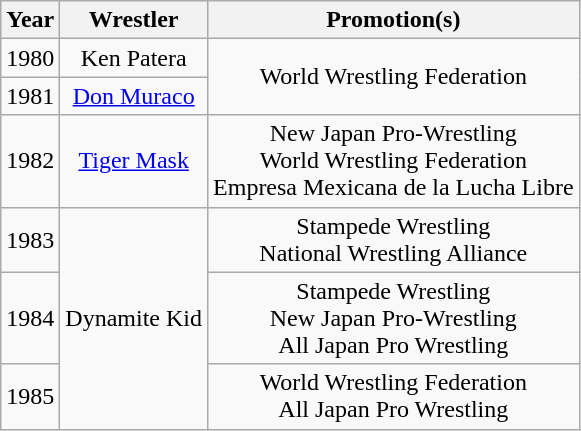<table class="wikitable sortable" style="text-align: center">
<tr>
<th>Year</th>
<th>Wrestler</th>
<th>Promotion(s)</th>
</tr>
<tr>
<td>1980</td>
<td>Ken Patera</td>
<td rowspan=2>World Wrestling Federation</td>
</tr>
<tr>
<td>1981</td>
<td><a href='#'>Don Muraco</a></td>
</tr>
<tr>
<td>1982</td>
<td><a href='#'>Tiger Mask</a></td>
<td>New Japan Pro-Wrestling<br>World Wrestling Federation<br>Empresa Mexicana de la Lucha Libre</td>
</tr>
<tr>
<td>1983</td>
<td rowspan=3>Dynamite Kid</td>
<td>Stampede Wrestling<br>National Wrestling Alliance</td>
</tr>
<tr>
<td>1984</td>
<td>Stampede Wrestling<br>New Japan Pro-Wrestling<br>All Japan Pro Wrestling</td>
</tr>
<tr>
<td>1985</td>
<td>World Wrestling Federation<br>All Japan Pro Wrestling</td>
</tr>
</table>
